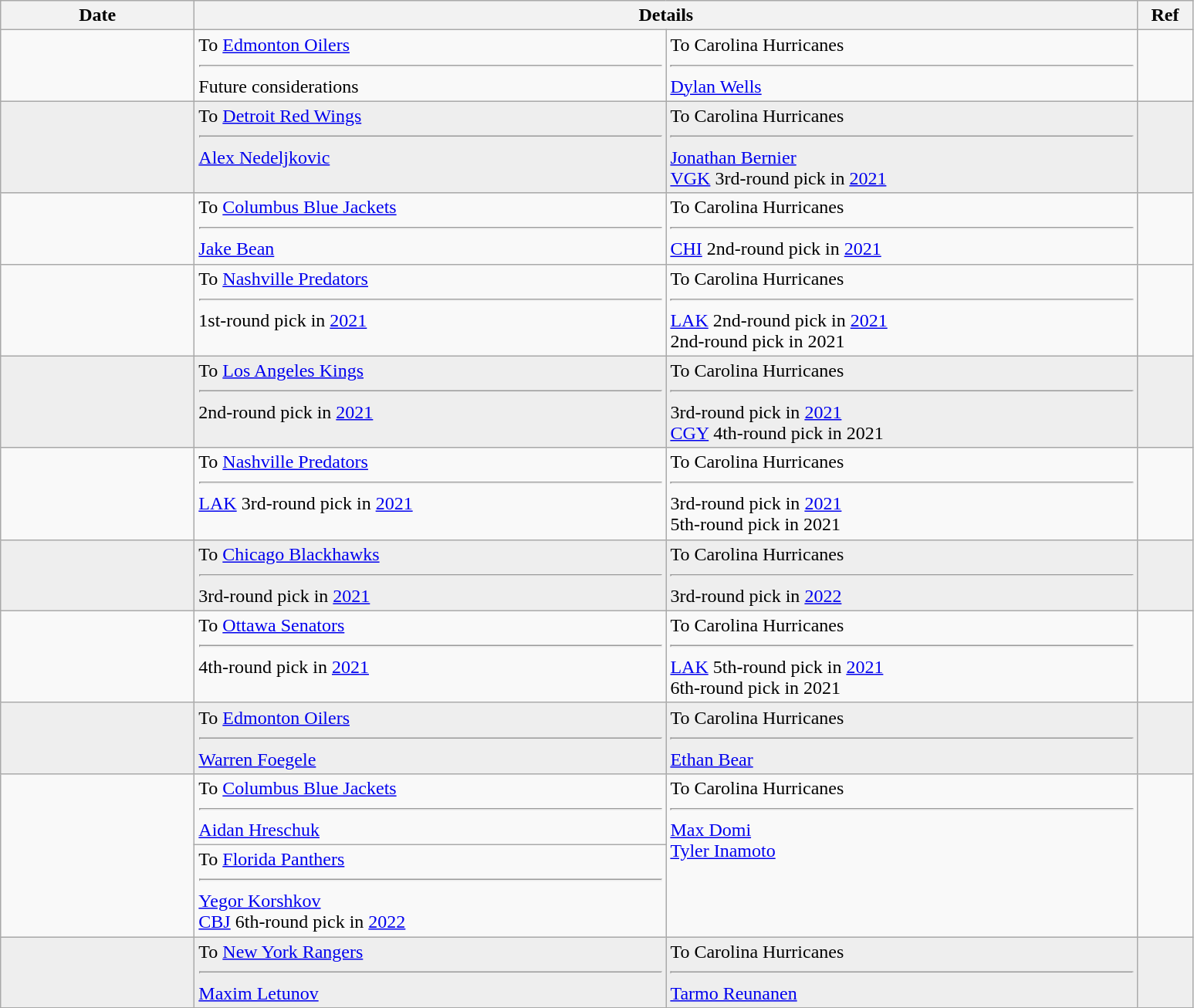<table class="wikitable">
<tr>
<th style="width: 10em;">Date</th>
<th colspan=2>Details</th>
<th style="width: 2.5em;">Ref</th>
</tr>
<tr>
<td></td>
<td style="width: 25em;" valign="top">To <a href='#'>Edmonton Oilers</a><hr>Future considerations</td>
<td style="width: 25em;" valign="top">To Carolina Hurricanes<hr><a href='#'>Dylan Wells</a></td>
<td></td>
</tr>
<tr bgcolor="eeeeee">
<td></td>
<td valign="top">To <a href='#'>Detroit Red Wings</a><hr><a href='#'>Alex Nedeljkovic</a></td>
<td valign="top">To Carolina Hurricanes<hr><a href='#'>Jonathan Bernier</a><br><a href='#'>VGK</a> 3rd-round pick in <a href='#'>2021</a></td>
<td></td>
</tr>
<tr>
<td></td>
<td valign="top">To <a href='#'>Columbus Blue Jackets</a><hr><a href='#'>Jake Bean</a></td>
<td valign="top">To Carolina Hurricanes<hr><a href='#'>CHI</a> 2nd-round pick in <a href='#'>2021</a></td>
<td></td>
</tr>
<tr>
<td></td>
<td valign="top">To <a href='#'>Nashville Predators</a><hr>1st-round pick in <a href='#'>2021</a></td>
<td valign="top">To Carolina Hurricanes<hr><a href='#'>LAK</a> 2nd-round pick in <a href='#'>2021</a><br>2nd-round pick in 2021</td>
<td></td>
</tr>
<tr bgcolor="eeeeee">
<td></td>
<td valign="top">To <a href='#'>Los Angeles Kings</a><hr>2nd-round pick in <a href='#'>2021</a></td>
<td valign="top">To Carolina Hurricanes<hr>3rd-round pick in <a href='#'>2021</a><br><a href='#'>CGY</a> 4th-round pick in 2021</td>
<td></td>
</tr>
<tr>
<td></td>
<td valign="top">To <a href='#'>Nashville Predators</a><hr><a href='#'>LAK</a> 3rd-round pick in <a href='#'>2021</a></td>
<td valign="top">To Carolina Hurricanes<hr>3rd-round pick in <a href='#'>2021</a><br>5th-round pick in 2021</td>
<td></td>
</tr>
<tr bgcolor="eeeeee">
<td></td>
<td valign="top">To <a href='#'>Chicago Blackhawks</a><hr>3rd-round pick in <a href='#'>2021</a></td>
<td valign="top">To Carolina Hurricanes<hr>3rd-round pick in <a href='#'>2022</a></td>
<td></td>
</tr>
<tr>
<td></td>
<td valign="top">To <a href='#'>Ottawa Senators</a><hr>4th-round pick in <a href='#'>2021</a></td>
<td valign="top">To Carolina Hurricanes<hr><a href='#'>LAK</a> 5th-round pick in <a href='#'>2021</a><br>6th-round pick in 2021</td>
<td></td>
</tr>
<tr bgcolor="eeeeee">
<td></td>
<td valign="top">To <a href='#'>Edmonton Oilers</a><hr><a href='#'>Warren Foegele</a></td>
<td valign="top">To Carolina Hurricanes<hr><a href='#'>Ethan Bear</a></td>
<td></td>
</tr>
<tr>
<td rowspan=2></td>
<td valign="top">To <a href='#'>Columbus Blue Jackets</a><hr><a href='#'>Aidan Hreschuk</a></td>
<td rowspan=2; valign="top">To Carolina Hurricanes<hr><a href='#'>Max Domi</a><br><a href='#'>Tyler Inamoto</a></td>
<td rowspan=2></td>
</tr>
<tr>
<td valign="top">To <a href='#'>Florida Panthers</a><hr><a href='#'>Yegor Korshkov</a><br><a href='#'>CBJ</a> 6th-round pick in <a href='#'>2022</a></td>
</tr>
<tr style="background:#eee;">
<td></td>
<td valign="top">To <a href='#'>New York Rangers</a><hr><a href='#'>Maxim Letunov</a></td>
<td valign="top">To Carolina Hurricanes<hr><a href='#'>Tarmo Reunanen</a></td>
<td></td>
</tr>
</table>
